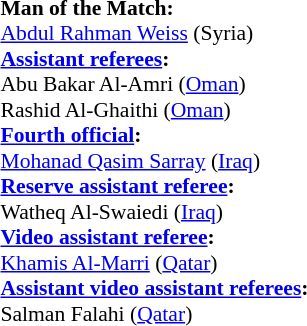<table style="width:100%; font-size:90%;">
<tr>
<td><br><strong>Man of the Match:</strong>
<br><a href='#'>Abdul Rahman Weiss</a> (Syria)<br><strong><a href='#'>Assistant referees</a>:</strong>
<br>Abu Bakar Al-Amri (<a href='#'>Oman</a>)
<br>Rashid Al-Ghaithi (<a href='#'>Oman</a>)
<br><strong><a href='#'>Fourth official</a>:</strong>
<br><a href='#'>Mohanad Qasim Sarray</a> (<a href='#'>Iraq</a>)
<br><strong><a href='#'>Reserve assistant referee</a>:</strong>
<br>Watheq Al-Swaiedi (<a href='#'>Iraq</a>)
<br><strong><a href='#'>Video assistant referee</a>:</strong>
<br><a href='#'>Khamis Al-Marri</a> (<a href='#'>Qatar</a>)
<br><strong><a href='#'>Assistant video assistant referees</a>:</strong>
<br>Salman Falahi (<a href='#'>Qatar</a>)</td>
</tr>
</table>
